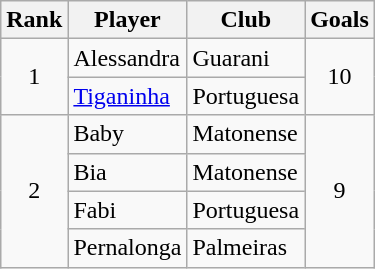<table class="wikitable sortable" style="text-align:center">
<tr>
<th>Rank</th>
<th>Player</th>
<th>Club</th>
<th>Goals</th>
</tr>
<tr>
<td rowspan=2>1</td>
<td align=left> Alessandra</td>
<td align=left>Guarani</td>
<td rowspan=2>10</td>
</tr>
<tr>
<td align=left> <a href='#'>Tiganinha</a></td>
<td align=left>Portuguesa</td>
</tr>
<tr>
<td rowspan=4>2</td>
<td align=left> Baby</td>
<td align=left>Matonense</td>
<td rowspan=4>9</td>
</tr>
<tr>
<td align=left> Bia</td>
<td align=left>Matonense</td>
</tr>
<tr>
<td align=left> Fabi</td>
<td align=left>Portuguesa</td>
</tr>
<tr>
<td align=left> Pernalonga</td>
<td align=left>Palmeiras</td>
</tr>
</table>
